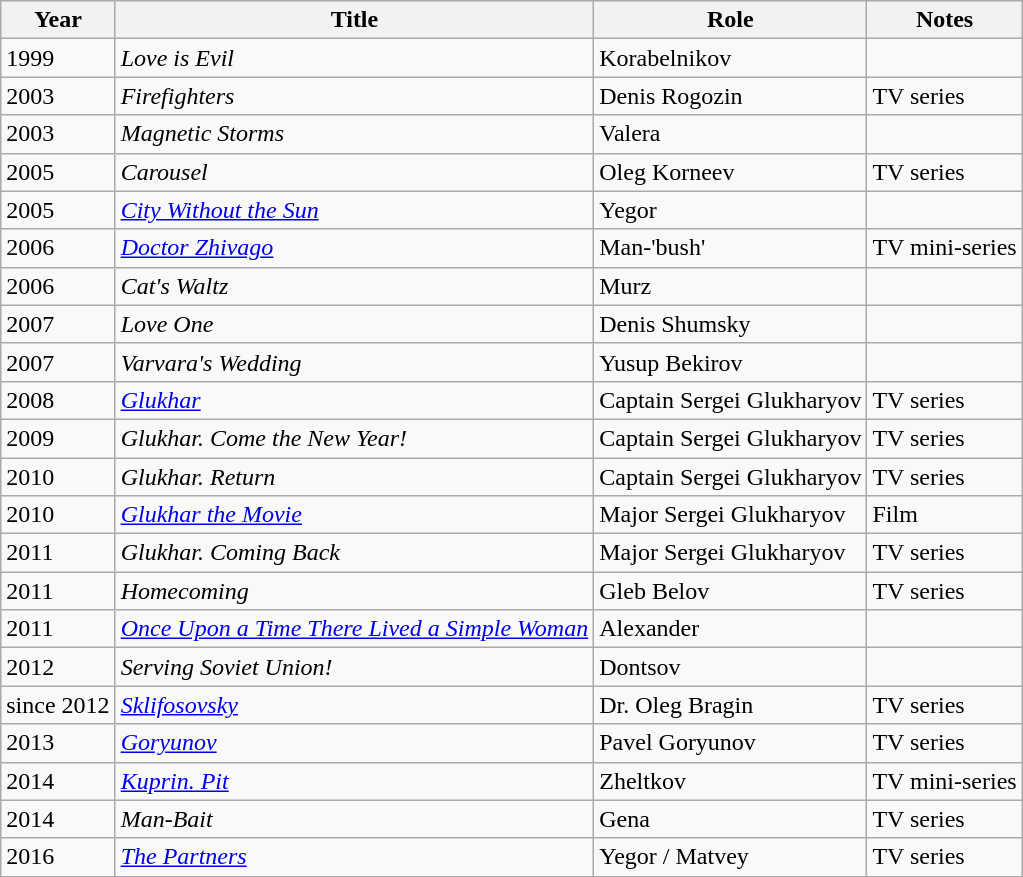<table class="wikitable sortable">
<tr>
<th>Year</th>
<th>Title</th>
<th>Role</th>
<th>Notes</th>
</tr>
<tr>
<td>1999</td>
<td><em>Love is Evil</em></td>
<td>Korabelnikov</td>
<td></td>
</tr>
<tr>
<td>2003</td>
<td><em>Firefighters</em></td>
<td>Denis Rogozin</td>
<td>TV series</td>
</tr>
<tr>
<td>2003</td>
<td><em>Magnetic Storms</em></td>
<td>Valera</td>
<td></td>
</tr>
<tr>
<td>2005</td>
<td><em>Carousel</em></td>
<td>Oleg Korneev</td>
<td>TV series</td>
</tr>
<tr>
<td>2005</td>
<td><em><a href='#'>City Without the Sun</a></em></td>
<td>Yegor</td>
<td></td>
</tr>
<tr>
<td>2006</td>
<td><em><a href='#'>Doctor Zhivago</a></em></td>
<td>Man-'bush'</td>
<td>TV mini-series</td>
</tr>
<tr>
<td>2006</td>
<td><em>Cat's Waltz</em></td>
<td>Murz</td>
<td></td>
</tr>
<tr>
<td>2007</td>
<td><em>Love One</em></td>
<td>Denis Shumsky</td>
<td></td>
</tr>
<tr>
<td>2007</td>
<td><em>Varvara's Wedding</em></td>
<td>Yusup Bekirov</td>
<td></td>
</tr>
<tr>
<td>2008</td>
<td><em><a href='#'>Glukhar</a></em></td>
<td>Captain Sergei   Glukharyov</td>
<td>TV series</td>
</tr>
<tr>
<td>2009</td>
<td><em>Glukhar. Come the New Year!</em></td>
<td>Captain Sergei   Glukharyov</td>
<td>TV series</td>
</tr>
<tr>
<td>2010</td>
<td><em>Glukhar. Return</em></td>
<td>Captain Sergei   Glukharyov</td>
<td>TV series</td>
</tr>
<tr>
<td>2010</td>
<td><em><a href='#'>Glukhar the Movie</a></em></td>
<td>Major Sergei Glukharyov</td>
<td>Film</td>
</tr>
<tr>
<td>2011</td>
<td><em>Glukhar. Coming Back</em></td>
<td>Major Sergei   Glukharyov</td>
<td>TV series</td>
</tr>
<tr>
<td>2011</td>
<td><em>Homecoming</em></td>
<td>Gleb Belov</td>
<td>TV series</td>
</tr>
<tr>
<td>2011</td>
<td><em><a href='#'>Once Upon a Time There Lived a Simple Woman</a></em></td>
<td>Alexander</td>
<td></td>
</tr>
<tr>
<td>2012</td>
<td><em>Serving Soviet Union!</em></td>
<td>Dontsov</td>
<td></td>
</tr>
<tr>
<td>since 2012</td>
<td><em><a href='#'>Sklifosovsky</a></em></td>
<td>Dr. Oleg Bragin</td>
<td>TV series</td>
</tr>
<tr>
<td>2013</td>
<td><em><a href='#'>Goryunov</a></em></td>
<td>Pavel Goryunov</td>
<td>TV series</td>
</tr>
<tr>
<td>2014</td>
<td><em><a href='#'>Kuprin. Pit</a></em></td>
<td>Zheltkov</td>
<td>TV mini-series</td>
</tr>
<tr>
<td>2014</td>
<td><em>Man-Bait</em></td>
<td>Gena</td>
<td>TV series</td>
</tr>
<tr>
<td>2016</td>
<td><em><a href='#'>The Partners</a></em></td>
<td>Yegor / Matvey</td>
<td>TV series</td>
</tr>
</table>
